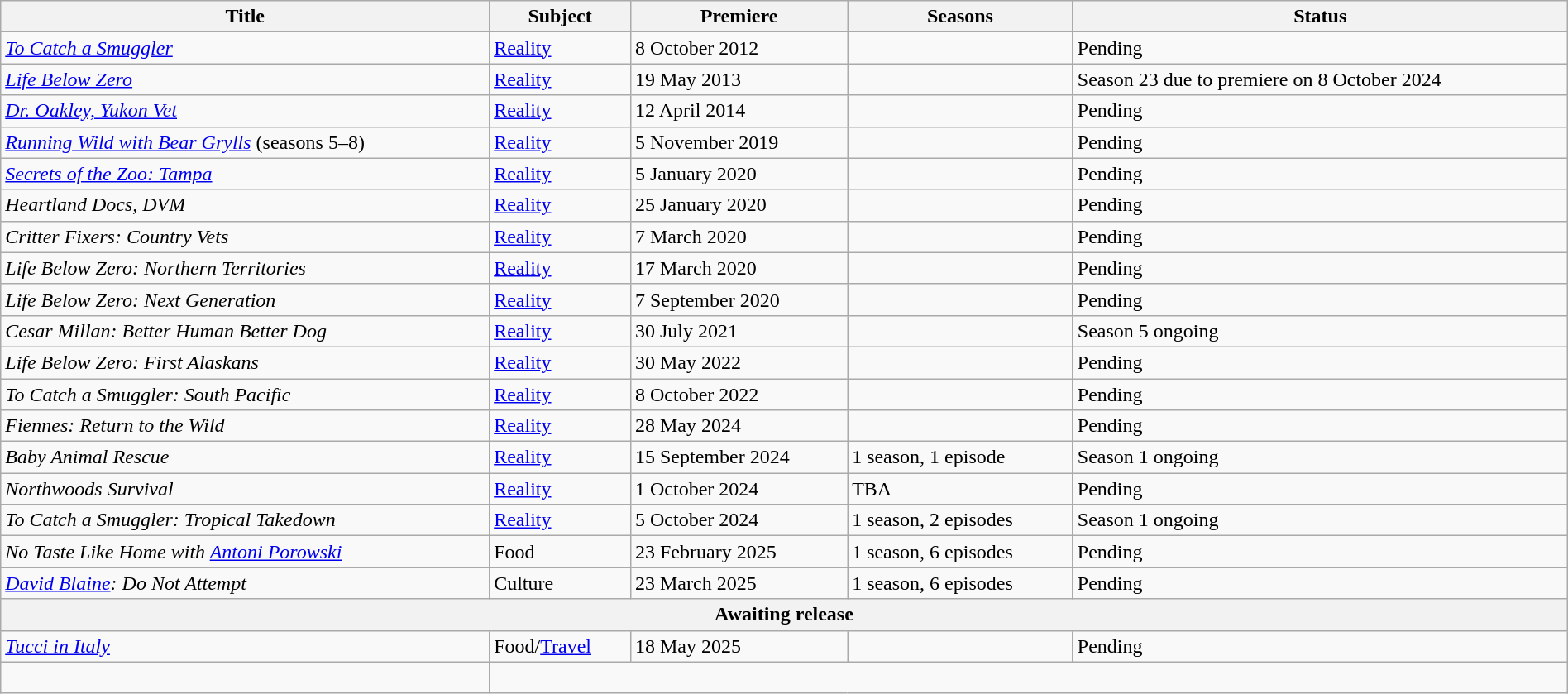<table class="wikitable sortable" style="width:100%;">
<tr>
<th>Title</th>
<th>Subject</th>
<th>Premiere</th>
<th>Seasons</th>
<th>Status</th>
</tr>
<tr>
<td><em><a href='#'>To Catch a Smuggler</a></em></td>
<td><a href='#'>Reality</a></td>
<td>8 October 2012</td>
<td></td>
<td>Pending</td>
</tr>
<tr>
<td><em><a href='#'>Life Below Zero</a></em></td>
<td><a href='#'>Reality</a></td>
<td>19 May 2013</td>
<td></td>
<td>Season 23 due to premiere on 8 October 2024</td>
</tr>
<tr>
<td><em><a href='#'>Dr. Oakley, Yukon Vet</a></em></td>
<td><a href='#'>Reality</a></td>
<td>12 April 2014</td>
<td></td>
<td>Pending</td>
</tr>
<tr>
<td><em><a href='#'>Running Wild with Bear Grylls</a></em> (seasons 5–8)</td>
<td><a href='#'>Reality</a></td>
<td>5 November 2019</td>
<td></td>
<td>Pending</td>
</tr>
<tr>
<td><em><a href='#'>Secrets of the Zoo: Tampa</a></em></td>
<td><a href='#'>Reality</a></td>
<td>5 January 2020</td>
<td></td>
<td>Pending</td>
</tr>
<tr>
<td><em>Heartland Docs, DVM</em></td>
<td><a href='#'>Reality</a></td>
<td>25 January 2020</td>
<td></td>
<td>Pending</td>
</tr>
<tr>
<td><em>Critter Fixers: Country Vets</em></td>
<td><a href='#'>Reality</a></td>
<td>7 March 2020</td>
<td></td>
<td>Pending</td>
</tr>
<tr>
<td><em>Life Below Zero: Northern Territories</em></td>
<td><a href='#'>Reality</a></td>
<td>17 March 2020</td>
<td></td>
<td>Pending</td>
</tr>
<tr>
<td><em>Life Below Zero: Next Generation</em></td>
<td><a href='#'>Reality</a></td>
<td>7 September 2020</td>
<td></td>
<td>Pending</td>
</tr>
<tr>
<td><em>Cesar Millan: Better Human Better Dog</em></td>
<td><a href='#'>Reality</a></td>
<td>30 July 2021</td>
<td></td>
<td>Season 5 ongoing</td>
</tr>
<tr>
<td><em>Life Below Zero: First Alaskans</em></td>
<td><a href='#'>Reality</a></td>
<td>30 May 2022</td>
<td></td>
<td>Pending</td>
</tr>
<tr>
<td><em>To Catch a Smuggler: South Pacific</em></td>
<td><a href='#'>Reality</a></td>
<td>8 October 2022</td>
<td></td>
<td>Pending</td>
</tr>
<tr>
<td><em>Fiennes: Return to the Wild</em></td>
<td><a href='#'>Reality</a></td>
<td>28 May 2024</td>
<td></td>
<td>Pending</td>
</tr>
<tr>
<td><em>Baby Animal Rescue</em></td>
<td><a href='#'>Reality</a></td>
<td>15 September 2024</td>
<td>1 season, 1 episode</td>
<td>Season 1 ongoing</td>
</tr>
<tr>
<td><em>Northwoods Survival</em></td>
<td><a href='#'>Reality</a></td>
<td>1 October 2024</td>
<td>TBA</td>
<td>Pending</td>
</tr>
<tr>
<td><em>To Catch a Smuggler: Tropical Takedown</em></td>
<td><a href='#'>Reality</a></td>
<td>5 October 2024</td>
<td>1 season, 2 episodes</td>
<td>Season 1 ongoing</td>
</tr>
<tr>
<td><em>No Taste Like Home with <a href='#'>Antoni Porowski</a></em></td>
<td>Food</td>
<td>23 February 2025</td>
<td>1 season, 6 episodes</td>
<td>Pending</td>
</tr>
<tr>
<td><em><a href='#'>David Blaine</a>: Do Not Attempt</em></td>
<td>Culture</td>
<td>23 March 2025</td>
<td>1 season, 6 episodes</td>
<td>Pending</td>
</tr>
<tr>
<th colspan="5">Awaiting release</th>
</tr>
<tr>
<td><em><a href='#'>Tucci in Italy</a></em></td>
<td>Food/<a href='#'>Travel</a></td>
<td>18 May 2025</td>
<td></td>
<td>Pending</td>
</tr>
<tr>
<td><br></td>
</tr>
</table>
